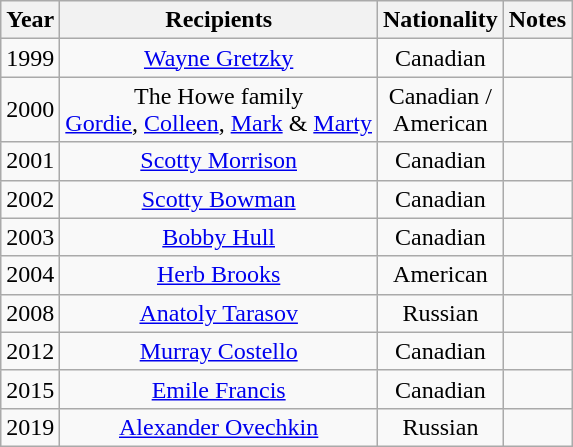<table class="wikitable">
<tr>
<th>Year</th>
<th>Recipients</th>
<th>Nationality</th>
<th>Notes</th>
</tr>
<tr align="center">
<td>1999</td>
<td><a href='#'>Wayne Gretzky</a></td>
<td>Canadian</td>
<td></td>
</tr>
<tr align="center">
<td>2000</td>
<td>The Howe family<br><a href='#'>Gordie</a>, <a href='#'>Colleen</a>, <a href='#'>Mark</a> & <a href='#'>Marty</a></td>
<td>Canadian /<br>American</td>
<td></td>
</tr>
<tr align="center">
<td>2001</td>
<td><a href='#'>Scotty Morrison</a></td>
<td>Canadian</td>
<td></td>
</tr>
<tr align="center">
<td>2002</td>
<td><a href='#'>Scotty Bowman</a></td>
<td>Canadian</td>
<td></td>
</tr>
<tr align="center">
<td>2003</td>
<td><a href='#'>Bobby Hull</a></td>
<td>Canadian</td>
<td></td>
</tr>
<tr align="center">
<td>2004</td>
<td><a href='#'>Herb Brooks</a></td>
<td>American</td>
<td></td>
</tr>
<tr align="center">
<td>2008</td>
<td><a href='#'>Anatoly Tarasov</a></td>
<td>Russian</td>
<td></td>
</tr>
<tr align="center">
<td>2012</td>
<td><a href='#'>Murray Costello</a></td>
<td>Canadian</td>
<td></td>
</tr>
<tr align="center">
<td>2015</td>
<td><a href='#'>Emile Francis</a></td>
<td>Canadian</td>
<td></td>
</tr>
<tr align="center">
<td>2019</td>
<td><a href='#'>Alexander Ovechkin</a></td>
<td>Russian</td>
<td></td>
</tr>
</table>
